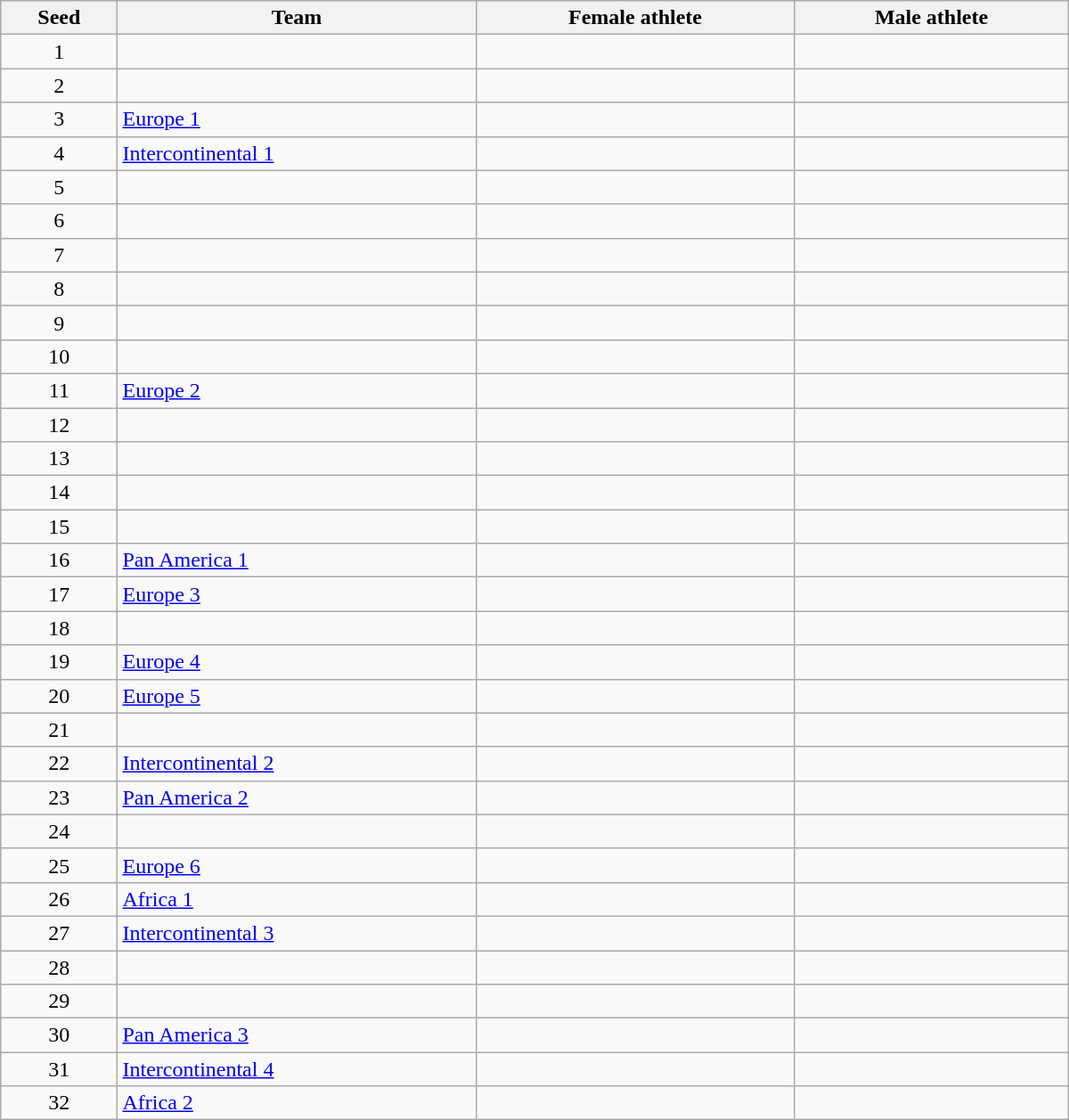<table class="wikitable" width=800 style="text-align:left; font-size:100%">
<tr>
<th>Seed</th>
<th>Team</th>
<th>Female athlete</th>
<th>Male athlete</th>
</tr>
<tr>
<td align="center">1</td>
<td></td>
<td></td>
<td></td>
</tr>
<tr>
<td align="center">2</td>
<td></td>
<td></td>
<td></td>
</tr>
<tr>
<td align="center">3</td>
<td> <a href='#'>Europe 1</a></td>
<td></td>
<td></td>
</tr>
<tr>
<td align="center">4</td>
<td> <a href='#'>Intercontinental 1</a></td>
<td></td>
<td></td>
</tr>
<tr>
<td align="center">5</td>
<td></td>
<td></td>
<td></td>
</tr>
<tr>
<td align="center">6</td>
<td></td>
<td></td>
<td></td>
</tr>
<tr>
<td align="center">7</td>
<td></td>
<td></td>
<td></td>
</tr>
<tr>
<td align="center">8</td>
<td></td>
<td></td>
<td></td>
</tr>
<tr>
<td align="center">9</td>
<td></td>
<td></td>
<td></td>
</tr>
<tr>
<td align="center">10</td>
<td></td>
<td></td>
<td></td>
</tr>
<tr>
<td align="center">11</td>
<td> <a href='#'>Europe 2</a></td>
<td></td>
<td></td>
</tr>
<tr>
<td align="center">12</td>
<td></td>
<td></td>
<td></td>
</tr>
<tr>
<td align="center">13</td>
<td></td>
<td></td>
<td></td>
</tr>
<tr>
<td align="center">14</td>
<td></td>
<td></td>
<td></td>
</tr>
<tr>
<td align="center">15</td>
<td></td>
<td></td>
<td></td>
</tr>
<tr>
<td align="center">16</td>
<td> <a href='#'>Pan America 1</a></td>
<td></td>
<td></td>
</tr>
<tr>
<td align="center">17</td>
<td> <a href='#'>Europe 3</a></td>
<td></td>
<td></td>
</tr>
<tr>
<td align="center">18</td>
<td></td>
<td></td>
<td></td>
</tr>
<tr>
<td align="center">19</td>
<td> <a href='#'>Europe 4</a></td>
<td></td>
<td></td>
</tr>
<tr>
<td align="center">20</td>
<td> <a href='#'>Europe 5</a></td>
<td></td>
<td></td>
</tr>
<tr>
<td align="center">21</td>
<td></td>
<td></td>
<td></td>
</tr>
<tr>
<td align="center">22</td>
<td> <a href='#'>Intercontinental 2</a></td>
<td></td>
<td></td>
</tr>
<tr>
<td align="center">23</td>
<td> <a href='#'>Pan America 2</a></td>
<td></td>
<td></td>
</tr>
<tr>
<td align="center">24</td>
<td></td>
<td></td>
<td></td>
</tr>
<tr>
<td align="center">25</td>
<td> <a href='#'>Europe 6</a></td>
<td></td>
<td></td>
</tr>
<tr>
<td align="center">26</td>
<td> <a href='#'>Africa 1</a></td>
<td></td>
<td></td>
</tr>
<tr>
<td align="center">27</td>
<td> <a href='#'>Intercontinental 3</a></td>
<td></td>
<td></td>
</tr>
<tr>
<td align="center">28</td>
<td></td>
<td></td>
<td></td>
</tr>
<tr>
<td align="center">29</td>
<td></td>
<td></td>
<td></td>
</tr>
<tr>
<td align="center">30</td>
<td> <a href='#'>Pan America 3</a></td>
<td></td>
<td></td>
</tr>
<tr>
<td align="center">31</td>
<td> <a href='#'>Intercontinental 4</a></td>
<td></td>
<td></td>
</tr>
<tr>
<td align="center">32</td>
<td> <a href='#'>Africa 2</a></td>
<td></td>
<td></td>
</tr>
</table>
